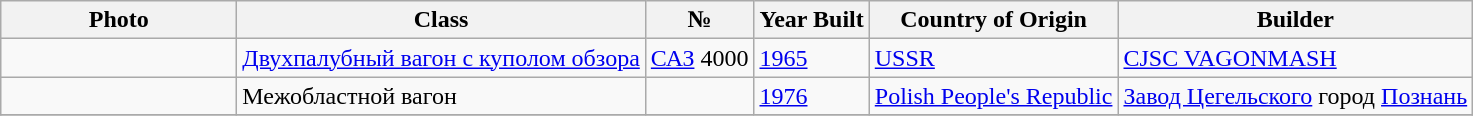<table class="wikitable  wide">
<tr>
<th width=150px class="unsortable">Photo</th>
<th>Class</th>
<th>№</th>
<th>Year Built</th>
<th>Country of Origin</th>
<th>Builder</th>
</tr>
<tr>
<td></td>
<td><a href='#'>Двухпалубный вагон с куполом обзора</a></td>
<td><a href='#'>САЗ</a> 4000</td>
<td><a href='#'>1965</a></td>
<td><a href='#'>USSR</a></td>
<td><a href='#'>CJSC VAGONMASH</a></td>
</tr>
<tr>
<td></td>
<td>Межобластной вагон</td>
<td></td>
<td><a href='#'>1976</a></td>
<td><a href='#'>Polish People's Republic</a></td>
<td><a href='#'>Завод Цегельского</a> город <a href='#'>Познань</a></td>
</tr>
<tr>
</tr>
</table>
